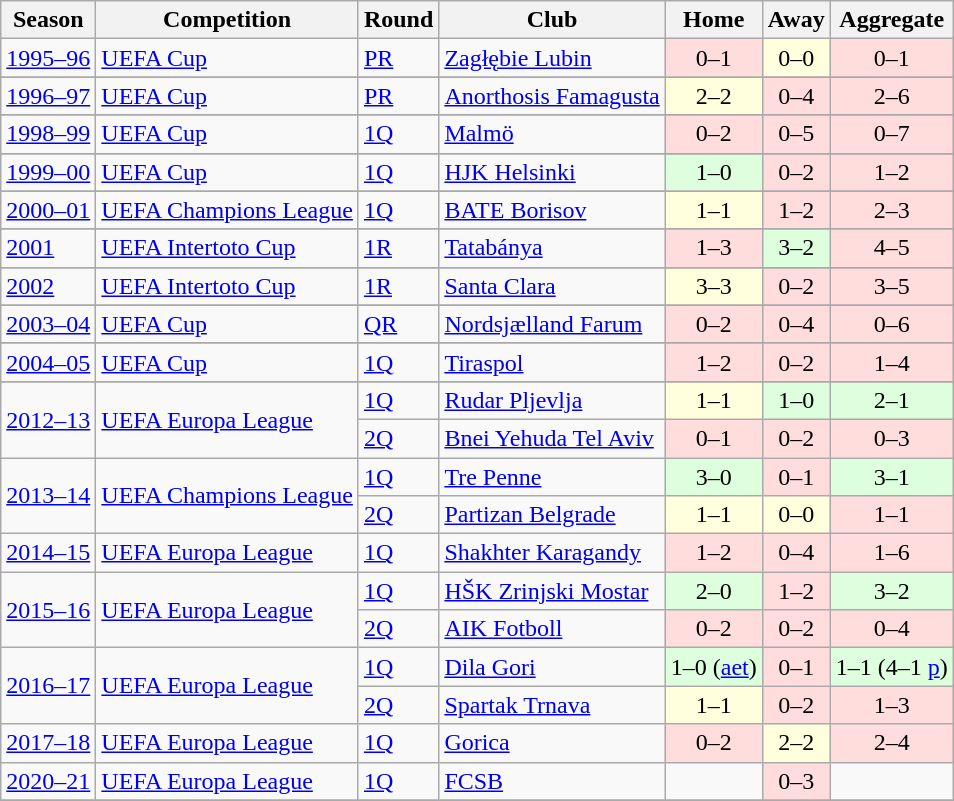<table class="wikitable mw-collapsible mw-collapsed">
<tr>
<th>Season</th>
<th>Competition</th>
<th>Round</th>
<th>Club</th>
<th>Home</th>
<th>Away</th>
<th>Aggregate</th>
</tr>
<tr>
<td><a href='#'>1995–96</a></td>
<td><a href='#'>UEFA Cup</a></td>
<td><a href='#'>PR</a></td>
<td align="left"> <a href='#'>Zagłębie Lubin</a></td>
<td bgcolor="#ffdddd" style="text-align:center;">0–1</td>
<td bgcolor="#ffffdd" style="text-align:center;">0–0</td>
<td bgcolor="#ffdddd" style="text-align:center;">0–1</td>
</tr>
<tr bgcolor=#EEEEEE>
</tr>
<tr>
<td><a href='#'>1996–97</a></td>
<td><a href='#'>UEFA Cup</a></td>
<td><a href='#'>PR</a></td>
<td align="left"> <a href='#'>Anorthosis Famagusta</a></td>
<td bgcolor="#ffffdd" style="text-align:center;">2–2</td>
<td bgcolor="#ffdddd" style="text-align:center;">0–4</td>
<td bgcolor="#ffdddd" style="text-align:center;">2–6</td>
</tr>
<tr bgcolor=#EEEEEE>
</tr>
<tr>
<td><a href='#'>1998–99</a></td>
<td><a href='#'>UEFA Cup</a></td>
<td><a href='#'>1Q</a></td>
<td align="left"> <a href='#'>Malmö</a></td>
<td bgcolor="#ffdddd" style="text-align:center;">0–2</td>
<td bgcolor="#ffdddd" style="text-align:center;">0–5</td>
<td bgcolor="#ffdddd" style="text-align:center;">0–7</td>
</tr>
<tr bgcolor=#EEEEEE>
</tr>
<tr>
<td><a href='#'>1999–00</a></td>
<td><a href='#'>UEFA Cup</a></td>
<td><a href='#'>1Q</a></td>
<td align="left"> <a href='#'>HJK Helsinki</a></td>
<td bgcolor="#ddffdd" style="text-align:center;">1–0</td>
<td bgcolor="#ffdddd" style="text-align:center;">0–2</td>
<td bgcolor="#ffdddd" style="text-align:center;">1–2</td>
</tr>
<tr bgcolor=#EEEEEE>
</tr>
<tr>
<td><a href='#'>2000–01</a></td>
<td><a href='#'>UEFA Champions League</a></td>
<td><a href='#'>1Q</a></td>
<td align="left"> <a href='#'>BATE Borisov</a></td>
<td bgcolor="#ffffdd" style="text-align:center;">1–1</td>
<td bgcolor="#ffdddd" style="text-align:center;">1–2</td>
<td bgcolor="#ffdddd" style="text-align:center;">2–3</td>
</tr>
<tr bgcolor=#EEEEEE>
</tr>
<tr>
<td><a href='#'>2001</a></td>
<td><a href='#'>UEFA Intertoto Cup</a></td>
<td><a href='#'>1R</a></td>
<td align="left"> <a href='#'>Tatabánya</a></td>
<td bgcolor="#ffdddd" style="text-align:center;">1–3</td>
<td bgcolor="#ddffdd" style="text-align:center;">3–2</td>
<td bgcolor="#ffdddd" style="text-align:center;">4–5</td>
</tr>
<tr bgcolor=#EEEEEE>
</tr>
<tr>
<td><a href='#'>2002</a></td>
<td><a href='#'>UEFA Intertoto Cup</a></td>
<td><a href='#'>1R</a></td>
<td align="left"> <a href='#'>Santa Clara</a></td>
<td bgcolor="#ffffdd" style="text-align:center;">3–3</td>
<td bgcolor="#ffdddd" style="text-align:center;">0–2</td>
<td bgcolor="#ffdddd" style="text-align:center;">3–5</td>
</tr>
<tr bgcolor=#EEEEEE>
</tr>
<tr>
<td><a href='#'>2003–04</a></td>
<td><a href='#'>UEFA Cup</a></td>
<td><a href='#'>QR</a></td>
<td align="left"> <a href='#'>Nordsjælland Farum</a></td>
<td bgcolor="#ffdddd" style="text-align:center;">0–2</td>
<td bgcolor="#ffdddd" style="text-align:center;">0–4</td>
<td bgcolor="#ffdddd" style="text-align:center;">0–6</td>
</tr>
<tr bgcolor=#EEEEEE>
</tr>
<tr>
<td><a href='#'>2004–05</a></td>
<td><a href='#'>UEFA Cup</a></td>
<td><a href='#'>1Q</a></td>
<td align="left"> <a href='#'>Tiraspol</a></td>
<td bgcolor="#ffdddd" style="text-align:center;">1–2</td>
<td bgcolor="#ffdddd" style="text-align:center;">0–2</td>
<td bgcolor="#ffdddd" style="text-align:center;">1–4</td>
</tr>
<tr bgcolor=#EEEEEE>
</tr>
<tr>
<td rowspan="2"><a href='#'>2012–13</a></td>
<td rowspan="2"><a href='#'>UEFA Europa League</a></td>
<td><a href='#'>1Q</a></td>
<td> <a href='#'>Rudar Pljevlja</a></td>
<td bgcolor="#ffffdd" style="text-align:center;">1–1</td>
<td bgcolor="#ddffdd" style="text-align:center;">1–0</td>
<td bgcolor="#ddffdd" style="text-align:center;">2–1</td>
</tr>
<tr>
<td><a href='#'>2Q</a></td>
<td> <a href='#'>Bnei Yehuda Tel Aviv</a></td>
<td bgcolor="#ffdddd" style="text-align:center;">0–1</td>
<td bgcolor="#ffdddd" style="text-align:center;">0–2</td>
<td bgcolor="#ffdddd" style="text-align:center;">0–3</td>
</tr>
<tr>
<td rowspan="2"><a href='#'>2013–14</a></td>
<td rowspan="2"><a href='#'>UEFA Champions League</a></td>
<td><a href='#'>1Q</a></td>
<td> <a href='#'>Tre Penne</a></td>
<td bgcolor="#ddffdd" style="text-align:center;">3–0</td>
<td bgcolor="#ffdddd" style="text-align:center;">0–1</td>
<td bgcolor="#ddffdd" style="text-align:center;">3–1</td>
</tr>
<tr>
<td><a href='#'>2Q</a></td>
<td> <a href='#'>Partizan Belgrade</a></td>
<td bgcolor="#ffffdd" style="text-align:center;">1–1</td>
<td bgcolor="#ffffdd" style="text-align:center;">0–0</td>
<td bgcolor="#ffdddd" style="text-align:center;">1–1</td>
</tr>
<tr>
<td><a href='#'>2014–15</a></td>
<td><a href='#'>UEFA Europa League</a></td>
<td><a href='#'>1Q</a></td>
<td> <a href='#'>Shakhter Karagandy</a></td>
<td bgcolor="#ffdddd" style="text-align:center;">1–2</td>
<td bgcolor="#ffdddd" style="text-align:center;">0–4</td>
<td bgcolor="#ffdddd" style="text-align:center;">1–6</td>
</tr>
<tr>
<td rowspan="2"><a href='#'>2015–16</a></td>
<td rowspan="2"><a href='#'>UEFA Europa League</a></td>
<td><a href='#'>1Q</a></td>
<td> <a href='#'>HŠK Zrinjski Mostar</a></td>
<td bgcolor="#ddffdd" style="text-align:center;">2–0</td>
<td bgcolor="#ffdddd" style="text-align:center;">1–2</td>
<td bgcolor="#ddffdd" style="text-align:center;">3–2</td>
</tr>
<tr>
<td><a href='#'>2Q</a></td>
<td> <a href='#'>AIK Fotboll</a></td>
<td bgcolor="#ffdddd" style="text-align:center;">0–2</td>
<td bgcolor="#ffdddd" style="text-align:center;">0–2</td>
<td bgcolor="#ffdddd" style="text-align:center;">0–4</td>
</tr>
<tr>
<td rowspan="2"><a href='#'>2016–17</a></td>
<td rowspan="2"><a href='#'>UEFA Europa League</a></td>
<td><a href='#'>1Q</a></td>
<td> <a href='#'>Dila Gori</a></td>
<td bgcolor="#ddffdd" style="text-align:center;">1–0 (<a href='#'>aet</a>)</td>
<td bgcolor="#ffdddd" style="text-align:center;">0–1</td>
<td bgcolor="#ddffdd" style="text-align:center;">1–1 (4–1 <a href='#'>p</a>)</td>
</tr>
<tr>
<td><a href='#'>2Q</a></td>
<td> <a href='#'>Spartak Trnava</a></td>
<td bgcolor="#ffffdd" style="text-align:center;">1–1</td>
<td bgcolor="#ffdddd" style="text-align:center;">0–2</td>
<td bgcolor="#ffdddd" style="text-align:center;">1–3</td>
</tr>
<tr>
<td><a href='#'>2017–18</a></td>
<td><a href='#'>UEFA Europa League</a></td>
<td><a href='#'>1Q</a></td>
<td> <a href='#'>Gorica</a></td>
<td bgcolor="#ffdddd" style="text-align:center;">0–2</td>
<td bgcolor="#ffffdd" style="text-align:center;">2–2</td>
<td bgcolor="#ffdddd" style="text-align:center;">2–4</td>
</tr>
<tr>
<td><a href='#'>2020–21</a></td>
<td><a href='#'>UEFA Europa League</a></td>
<td><a href='#'>1Q</a></td>
<td> <a href='#'>FCSB</a></td>
<td></td>
<td bgcolor="#ffdddd" style="text-align:center;">0–3</td>
<td></td>
</tr>
<tr>
</tr>
</table>
